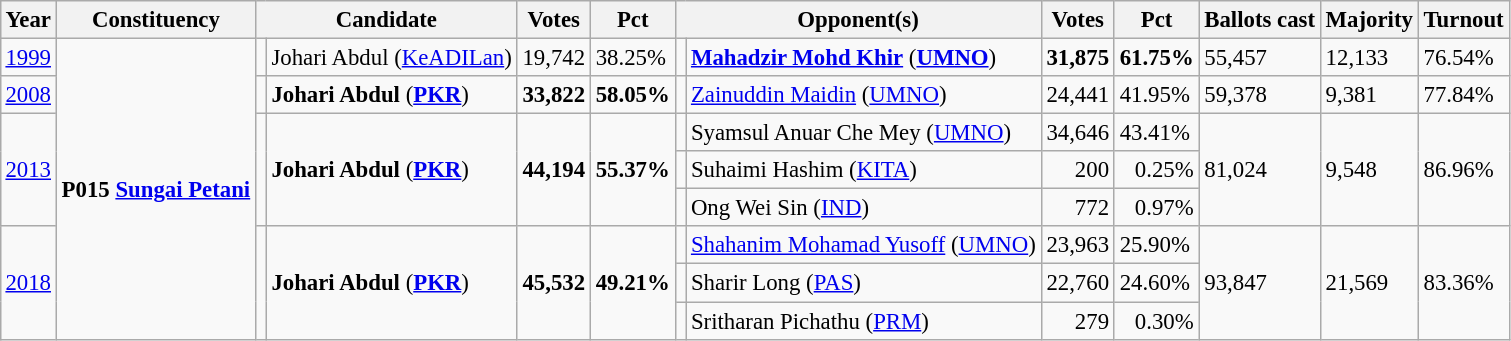<table class="wikitable" style="margin:0.5em ; font-size:95%">
<tr>
<th>Year</th>
<th>Constituency</th>
<th colspan=2>Candidate</th>
<th>Votes</th>
<th>Pct</th>
<th colspan=2>Opponent(s)</th>
<th>Votes</th>
<th>Pct</th>
<th>Ballots cast</th>
<th>Majority</th>
<th>Turnout</th>
</tr>
<tr>
<td><a href='#'>1999</a></td>
<td rowspan=8><strong>P015 <a href='#'>Sungai Petani</a></strong></td>
<td></td>
<td>Johari Abdul (<a href='#'>KeADILan</a>)</td>
<td align="right">19,742</td>
<td>38.25%</td>
<td></td>
<td><strong><a href='#'>Mahadzir Mohd Khir</a></strong> (<a href='#'><strong>UMNO</strong></a>)</td>
<td align="right"><strong>31,875</strong></td>
<td><strong>61.75%</strong></td>
<td>55,457</td>
<td>12,133</td>
<td>76.54%</td>
</tr>
<tr>
<td><a href='#'>2008</a></td>
<td></td>
<td><strong>Johari Abdul</strong> (<a href='#'><strong>PKR</strong></a>)</td>
<td align="right"><strong>33,822</strong></td>
<td><strong>58.05%</strong></td>
<td></td>
<td><a href='#'>Zainuddin Maidin</a> (<a href='#'>UMNO</a>)</td>
<td align="right">24,441</td>
<td>41.95%</td>
<td>59,378</td>
<td>9,381</td>
<td>77.84%</td>
</tr>
<tr>
<td rowspan=3><a href='#'>2013</a></td>
<td rowspan=3 ></td>
<td rowspan=3><strong>Johari Abdul</strong> (<a href='#'><strong>PKR</strong></a>)</td>
<td rowspan=3 align="right"><strong>44,194</strong></td>
<td rowspan=3><strong>55.37%</strong></td>
<td></td>
<td>Syamsul Anuar Che Mey (<a href='#'>UMNO</a>)</td>
<td align="right">34,646</td>
<td>43.41%</td>
<td rowspan=3>81,024</td>
<td rowspan=3>9,548</td>
<td rowspan=3>86.96%</td>
</tr>
<tr>
<td></td>
<td>Suhaimi Hashim (<a href='#'>KITA</a>)</td>
<td align="right">200</td>
<td align=right>0.25%</td>
</tr>
<tr>
<td></td>
<td>Ong Wei Sin (<a href='#'>IND</a>)</td>
<td align="right">772</td>
<td align=right>0.97%</td>
</tr>
<tr>
<td rowspan=3><a href='#'>2018</a></td>
<td rowspan=3 ></td>
<td rowspan=3><strong>Johari Abdul</strong> (<a href='#'><strong>PKR</strong></a>)</td>
<td rowspan=3 align="right"><strong>45,532</strong></td>
<td rowspan=3><strong>49.21%</strong></td>
<td></td>
<td><a href='#'>Shahanim Mohamad Yusoff</a> (<a href='#'>UMNO</a>)</td>
<td align="right">23,963</td>
<td>25.90%</td>
<td rowspan=3>93,847</td>
<td rowspan=3>21,569</td>
<td rowspan=3>83.36%</td>
</tr>
<tr>
<td></td>
<td>Sharir Long (<a href='#'>PAS</a>)</td>
<td align="right">22,760</td>
<td>24.60%</td>
</tr>
<tr>
<td bgcolor=></td>
<td>Sritharan Pichathu (<a href='#'>PRM</a>)</td>
<td align="right">279</td>
<td align=right>0.30%</td>
</tr>
</table>
